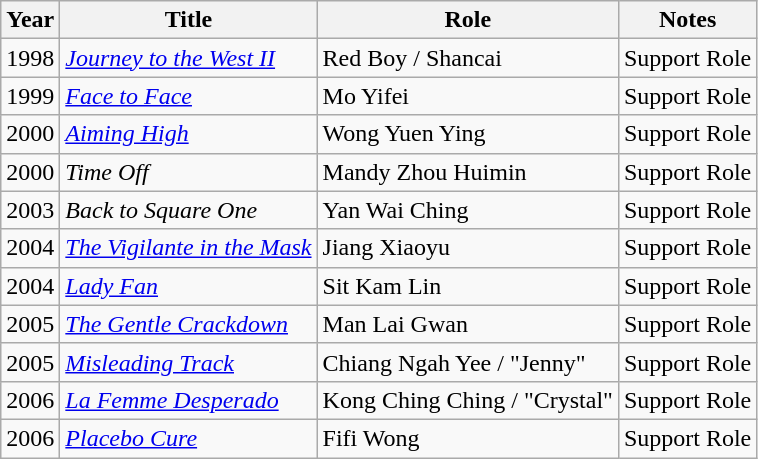<table class="wikitable sortable">
<tr>
<th>Year</th>
<th>Title</th>
<th>Role</th>
<th>Notes</th>
</tr>
<tr>
<td>1998</td>
<td><em><a href='#'>Journey to the West II</a></em></td>
<td>Red Boy / Shancai</td>
<td>Support Role</td>
</tr>
<tr>
<td>1999</td>
<td><em><a href='#'>Face to Face</a></em></td>
<td>Mo Yifei</td>
<td>Support Role</td>
</tr>
<tr>
<td>2000</td>
<td><em><a href='#'>Aiming High</a></em></td>
<td>Wong Yuen Ying</td>
<td>Support Role</td>
</tr>
<tr>
<td>2000</td>
<td><em>Time Off</em></td>
<td>Mandy Zhou Huimin</td>
<td>Support Role</td>
</tr>
<tr>
<td>2003</td>
<td><em>Back to Square One</em></td>
<td>Yan Wai Ching</td>
<td>Support Role</td>
</tr>
<tr>
<td>2004</td>
<td><em><a href='#'>The Vigilante in the Mask</a></em></td>
<td>Jiang Xiaoyu</td>
<td>Support Role</td>
</tr>
<tr>
<td>2004</td>
<td><em><a href='#'>Lady Fan</a></em></td>
<td>Sit Kam Lin</td>
<td>Support Role</td>
</tr>
<tr>
<td>2005</td>
<td><em><a href='#'>The Gentle Crackdown</a></em></td>
<td>Man Lai Gwan</td>
<td>Support Role</td>
</tr>
<tr>
<td>2005</td>
<td><em><a href='#'>Misleading Track</a></em></td>
<td>Chiang Ngah Yee / "Jenny"</td>
<td>Support Role</td>
</tr>
<tr>
<td>2006</td>
<td><em><a href='#'>La Femme Desperado</a></em></td>
<td>Kong Ching Ching / "Crystal"</td>
<td>Support Role</td>
</tr>
<tr>
<td>2006</td>
<td><em><a href='#'>Placebo Cure</a></em></td>
<td>Fifi Wong</td>
<td>Support Role</td>
</tr>
</table>
